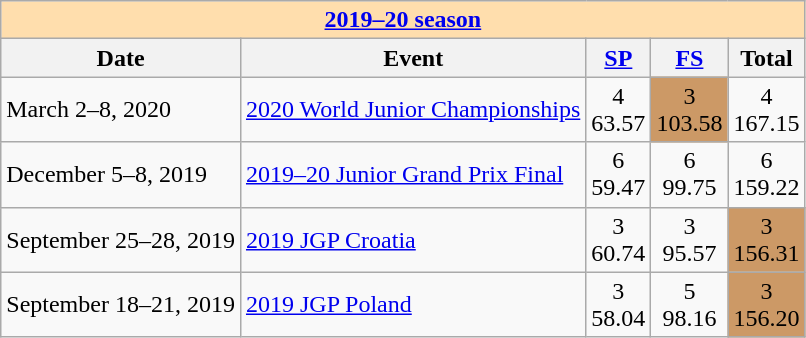<table class="wikitable">
<tr>
<td style="background-color: #ffdead; " colspan=5 align=center><a href='#'><strong>2019–20 season</strong></a></td>
</tr>
<tr>
<th>Date</th>
<th>Event</th>
<th><a href='#'>SP</a></th>
<th><a href='#'>FS</a></th>
<th>Total</th>
</tr>
<tr>
<td>March 2–8, 2020</td>
<td><a href='#'>2020 World Junior Championships</a></td>
<td align=center>4 <br> 63.57</td>
<td align=center bgcolor=cc9966>3 <br> 103.58</td>
<td align=center>4 <br> 167.15</td>
</tr>
<tr>
<td>December 5–8, 2019</td>
<td><a href='#'>2019–20 Junior Grand Prix Final</a></td>
<td align=center>6 <br> 59.47</td>
<td align=center>6 <br> 99.75</td>
<td align=center>6 <br> 159.22</td>
</tr>
<tr>
<td>September 25–28, 2019</td>
<td><a href='#'>2019 JGP Croatia</a></td>
<td align=center>3 <br> 60.74</td>
<td align=center>3 <br> 95.57</td>
<td align=center bgcolor=cc9966>3 <br> 156.31</td>
</tr>
<tr>
<td>September 18–21, 2019</td>
<td><a href='#'>2019 JGP Poland</a></td>
<td align=center>3 <br> 58.04</td>
<td align=center>5 <br> 98.16</td>
<td align=center bgcolor=cc9966>3 <br> 156.20</td>
</tr>
</table>
